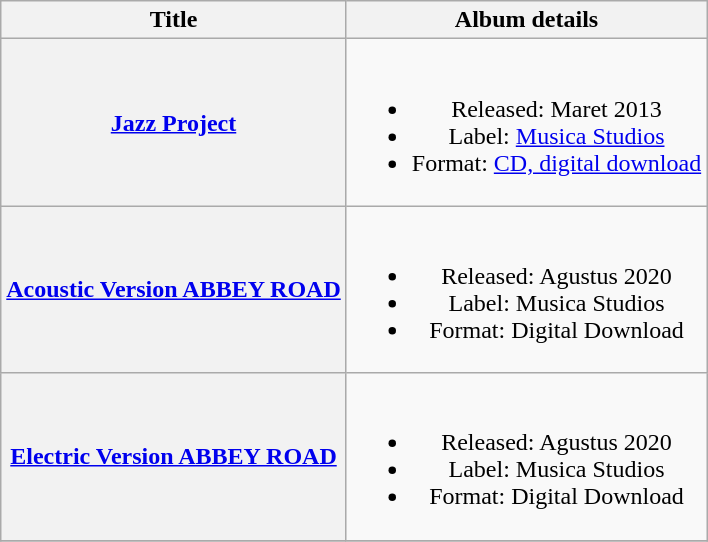<table class="wikitable plainrowheaders" style="text-align:center;">
<tr>
<th scope="col">Title</th>
<th scope="col">Album details</th>
</tr>
<tr>
<th scope="row"><a href='#'>Jazz Project</a></th>
<td><br><ul><li>Released: Maret 2013</li><li>Label: <a href='#'>Musica Studios</a></li><li>Format: <a href='#'>CD, digital download</a></li></ul></td>
</tr>
<tr>
<th><a href='#'>Acoustic Version ABBEY ROAD</a></th>
<td><br><ul><li>Released: Agustus 2020</li><li>Label: Musica Studios</li><li>Format: Digital Download</li></ul></td>
</tr>
<tr>
<th><a href='#'>Electric Version ABBEY ROAD</a></th>
<td><br><ul><li>Released: Agustus 2020</li><li>Label: Musica Studios</li><li>Format: Digital Download</li></ul></td>
</tr>
<tr>
</tr>
</table>
